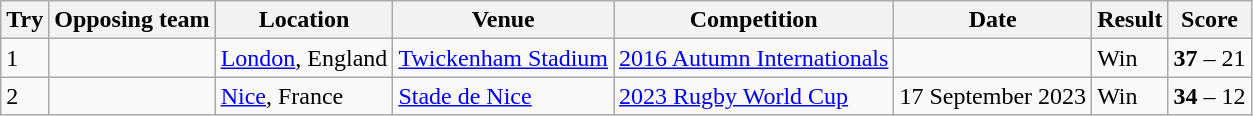<table class="wikitable" style="font-size:100%">
<tr>
<th>Try</th>
<th>Opposing team</th>
<th>Location</th>
<th>Venue</th>
<th>Competition</th>
<th>Date</th>
<th>Result</th>
<th>Score</th>
</tr>
<tr>
<td>1</td>
<td></td>
<td><a href='#'>London</a>, England</td>
<td><a href='#'>Twickenham Stadium</a></td>
<td><a href='#'>2016 Autumn Internationals</a></td>
<td></td>
<td>Win</td>
<td><strong>37</strong> – 21</td>
</tr>
<tr>
<td>2</td>
<td></td>
<td><a href='#'>Nice</a>, France</td>
<td><a href='#'>Stade de Nice</a></td>
<td><a href='#'>2023 Rugby World Cup</a></td>
<td>17 September 2023</td>
<td>Win</td>
<td><strong>34</strong> – 12</td>
</tr>
</table>
